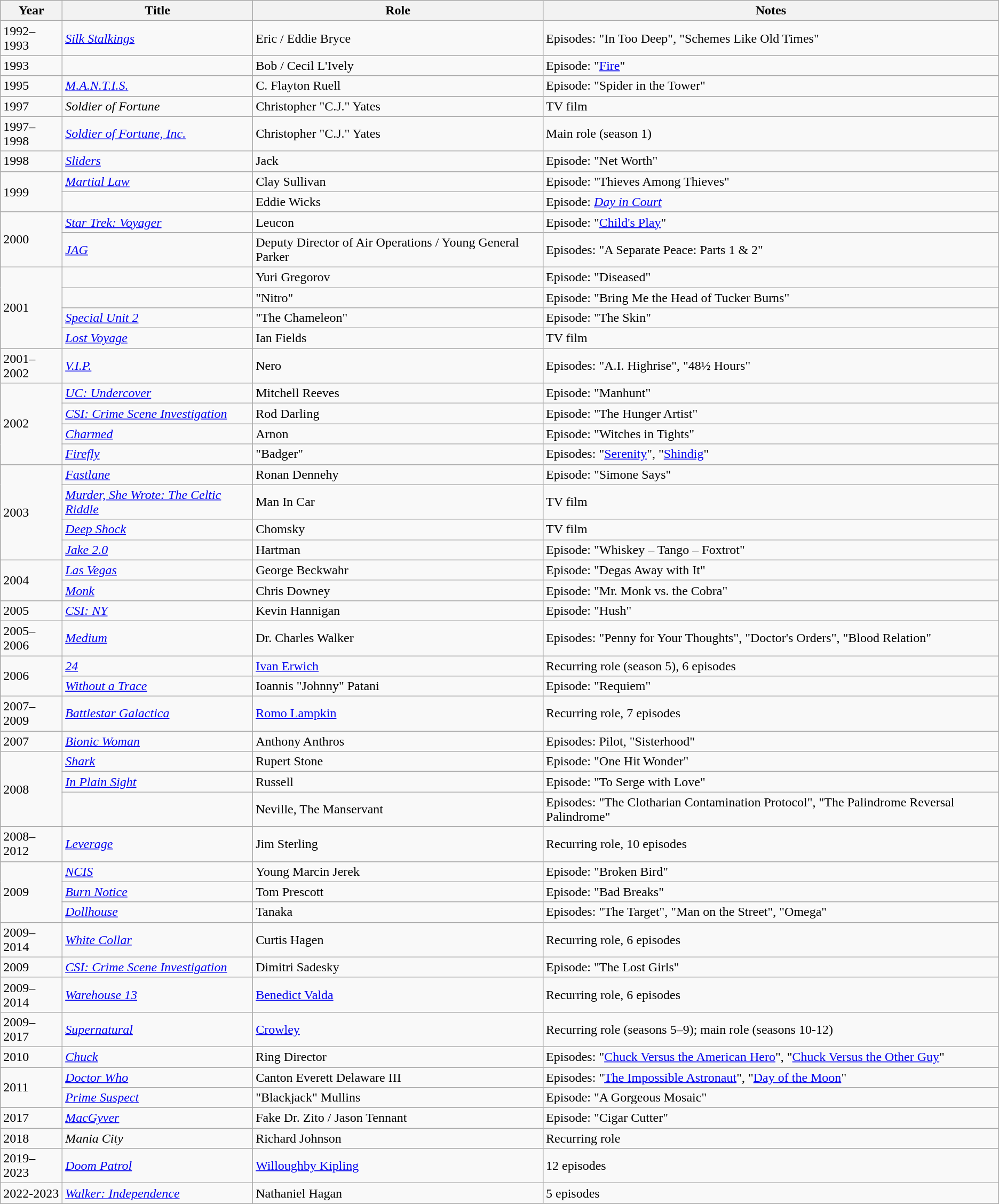<table class="wikitable sortable">
<tr>
<th>Year</th>
<th>Title</th>
<th>Role</th>
<th class="unsortable">Notes</th>
</tr>
<tr>
<td>1992–1993</td>
<td><em><a href='#'>Silk Stalkings</a></em></td>
<td>Eric / Eddie Bryce</td>
<td>Episodes: "In Too Deep", "Schemes Like Old Times"</td>
</tr>
<tr>
<td>1993</td>
<td><em></em></td>
<td>Bob / Cecil L'Ively</td>
<td>Episode: "<a href='#'>Fire</a>"</td>
</tr>
<tr>
<td>1995</td>
<td><em><a href='#'>M.A.N.T.I.S.</a></em></td>
<td>C. Flayton Ruell</td>
<td>Episode: "Spider in the Tower"</td>
</tr>
<tr>
<td>1997</td>
<td><em>Soldier of Fortune</em></td>
<td>Christopher "C.J." Yates</td>
<td>TV film</td>
</tr>
<tr>
<td>1997–1998</td>
<td><em><a href='#'>Soldier of Fortune, Inc.</a></em></td>
<td>Christopher "C.J." Yates</td>
<td>Main role (season 1)</td>
</tr>
<tr>
<td>1998</td>
<td><em><a href='#'>Sliders</a></em></td>
<td>Jack</td>
<td>Episode: "Net Worth"</td>
</tr>
<tr>
<td rowspan="2">1999</td>
<td><em><a href='#'>Martial Law</a></em></td>
<td>Clay Sullivan</td>
<td>Episode: "Thieves Among Thieves"</td>
</tr>
<tr>
<td><em></em></td>
<td>Eddie Wicks</td>
<td>Episode: <em><a href='#'>Day in Court</a></em></td>
</tr>
<tr>
<td rowspan="2">2000</td>
<td><em><a href='#'>Star Trek: Voyager</a></em></td>
<td>Leucon</td>
<td>Episode: "<a href='#'>Child's Play</a>"</td>
</tr>
<tr>
<td><em><a href='#'>JAG</a></em></td>
<td>Deputy Director of Air Operations / Young General Parker</td>
<td>Episodes: "A Separate Peace: Parts 1 & 2"</td>
</tr>
<tr>
<td rowspan="4">2001</td>
<td><em></em></td>
<td>Yuri Gregorov</td>
<td>Episode: "Diseased"</td>
</tr>
<tr>
<td><em></em></td>
<td>"Nitro"</td>
<td>Episode: "Bring Me the Head of Tucker Burns"</td>
</tr>
<tr>
<td><em><a href='#'>Special Unit 2</a></em></td>
<td>"The Chameleon"</td>
<td>Episode: "The Skin"</td>
</tr>
<tr>
<td><em><a href='#'>Lost Voyage</a></em></td>
<td>Ian Fields</td>
<td>TV film</td>
</tr>
<tr>
<td>2001–2002</td>
<td><em><a href='#'>V.I.P.</a></em></td>
<td>Nero</td>
<td>Episodes: "A.I. Highrise", "48½ Hours"</td>
</tr>
<tr>
<td rowspan="4">2002</td>
<td><em><a href='#'>UC: Undercover</a></em></td>
<td>Mitchell Reeves</td>
<td>Episode: "Manhunt"</td>
</tr>
<tr>
<td><em><a href='#'>CSI: Crime Scene Investigation</a></em></td>
<td>Rod Darling</td>
<td>Episode: "The Hunger Artist"</td>
</tr>
<tr>
<td><em><a href='#'>Charmed</a></em></td>
<td>Arnon</td>
<td>Episode: "Witches in Tights"</td>
</tr>
<tr>
<td><em><a href='#'>Firefly</a></em></td>
<td>"Badger"</td>
<td>Episodes: "<a href='#'>Serenity</a>", "<a href='#'>Shindig</a>"</td>
</tr>
<tr>
<td rowspan="4">2003</td>
<td><em><a href='#'>Fastlane</a></em></td>
<td>Ronan Dennehy</td>
<td>Episode: "Simone Says"</td>
</tr>
<tr>
<td><em><a href='#'>Murder, She Wrote: The Celtic Riddle</a></em></td>
<td>Man In Car</td>
<td>TV film</td>
</tr>
<tr>
<td><em><a href='#'>Deep Shock</a></em></td>
<td>Chomsky</td>
<td>TV film</td>
</tr>
<tr>
<td><em><a href='#'>Jake 2.0</a></em></td>
<td>Hartman</td>
<td>Episode: "Whiskey – Tango – Foxtrot"</td>
</tr>
<tr>
<td rowspan="2">2004</td>
<td><em><a href='#'>Las Vegas</a></em></td>
<td>George Beckwahr</td>
<td>Episode: "Degas Away with It"</td>
</tr>
<tr>
<td><em><a href='#'>Monk</a></em></td>
<td>Chris Downey</td>
<td>Episode: "Mr. Monk vs. the Cobra"</td>
</tr>
<tr>
<td>2005</td>
<td><em><a href='#'>CSI: NY</a></em></td>
<td>Kevin Hannigan</td>
<td>Episode: "Hush"</td>
</tr>
<tr>
<td>2005–2006</td>
<td><em><a href='#'>Medium</a></em></td>
<td>Dr. Charles Walker</td>
<td>Episodes: "Penny for Your Thoughts", "Doctor's Orders", "Blood Relation"</td>
</tr>
<tr>
<td rowspan="2">2006</td>
<td><em><a href='#'>24</a></em></td>
<td><a href='#'>Ivan Erwich</a></td>
<td>Recurring role (season 5), 6 episodes</td>
</tr>
<tr>
<td><em><a href='#'>Without a Trace</a></em></td>
<td>Ioannis "Johnny" Patani</td>
<td>Episode: "Requiem"</td>
</tr>
<tr>
<td>2007–2009</td>
<td><em><a href='#'>Battlestar Galactica</a></em></td>
<td><a href='#'>Romo Lampkin</a></td>
<td>Recurring role, 7 episodes</td>
</tr>
<tr>
<td>2007</td>
<td><em><a href='#'>Bionic Woman</a></em></td>
<td>Anthony Anthros</td>
<td>Episodes: Pilot, "Sisterhood"</td>
</tr>
<tr>
<td rowspan="3">2008</td>
<td><em><a href='#'>Shark</a></em></td>
<td>Rupert Stone</td>
<td>Episode: "One Hit Wonder"</td>
</tr>
<tr>
<td><em><a href='#'>In Plain Sight</a></em></td>
<td>Russell</td>
<td>Episode: "To Serge with Love"</td>
</tr>
<tr>
<td><em></em></td>
<td>Neville, The Manservant</td>
<td>Episodes: "The Clotharian Contamination Protocol", "The Palindrome Reversal Palindrome"</td>
</tr>
<tr>
<td>2008–2012</td>
<td><em><a href='#'>Leverage</a></em></td>
<td>Jim Sterling</td>
<td>Recurring role, 10 episodes</td>
</tr>
<tr>
<td rowspan="3">2009</td>
<td><em><a href='#'>NCIS</a></em></td>
<td>Young Marcin Jerek</td>
<td>Episode: "Broken Bird"</td>
</tr>
<tr>
<td><em><a href='#'>Burn Notice</a></em></td>
<td>Tom Prescott</td>
<td>Episode: "Bad Breaks"</td>
</tr>
<tr>
<td><em><a href='#'>Dollhouse</a></em></td>
<td>Tanaka</td>
<td>Episodes: "The Target", "Man on the Street", "Omega"</td>
</tr>
<tr>
<td>2009–2014</td>
<td><em><a href='#'>White Collar</a></em></td>
<td>Curtis Hagen</td>
<td>Recurring role, 6 episodes</td>
</tr>
<tr>
<td>2009</td>
<td><em><a href='#'>CSI: Crime Scene Investigation</a></em></td>
<td>Dimitri Sadesky</td>
<td>Episode: "The Lost Girls"</td>
</tr>
<tr>
<td>2009–2014</td>
<td><em><a href='#'>Warehouse 13</a></em></td>
<td><a href='#'>Benedict Valda</a></td>
<td>Recurring role, 6 episodes</td>
</tr>
<tr>
<td>2009–2017</td>
<td><em><a href='#'>Supernatural</a></em></td>
<td><a href='#'>Crowley</a></td>
<td>Recurring role (seasons 5–9); main role (seasons 10-12)</td>
</tr>
<tr>
<td>2010</td>
<td><em><a href='#'>Chuck</a></em></td>
<td>Ring Director</td>
<td>Episodes: "<a href='#'>Chuck Versus the American Hero</a>", "<a href='#'>Chuck Versus the Other Guy</a>"</td>
</tr>
<tr>
<td rowspan="2">2011</td>
<td><em><a href='#'>Doctor Who</a></em></td>
<td>Canton Everett Delaware III</td>
<td>Episodes: "<a href='#'>The Impossible Astronaut</a>", "<a href='#'>Day of the Moon</a>"</td>
</tr>
<tr>
<td><em><a href='#'>Prime Suspect</a></em></td>
<td>"Blackjack" Mullins</td>
<td>Episode: "A Gorgeous Mosaic"</td>
</tr>
<tr>
<td>2017</td>
<td><em><a href='#'>MacGyver</a></em></td>
<td>Fake Dr. Zito / Jason Tennant</td>
<td>Episode: "Cigar Cutter"</td>
</tr>
<tr>
<td>2018</td>
<td><em>Mania City</em></td>
<td>Richard Johnson</td>
<td>Recurring role</td>
</tr>
<tr>
<td>2019–2023</td>
<td><em><a href='#'>Doom Patrol</a></em></td>
<td><a href='#'>Willoughby Kipling</a></td>
<td>12 episodes</td>
</tr>
<tr>
<td>2022-2023</td>
<td><em><a href='#'>Walker: Independence</a></em></td>
<td>Nathaniel Hagan</td>
<td>5 episodes</td>
</tr>
</table>
